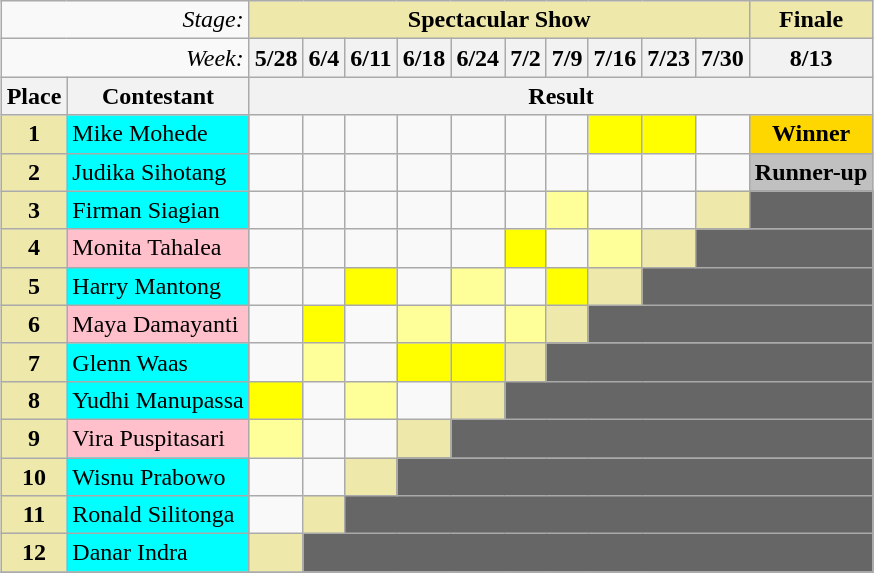<table class="wikitable" style="margin: 1em auto;">
<tr>
<td colspan="2" align="right"><em>Stage:</em></td>
<td colspan="10" bgcolor="palegoldenrod" align="Center"><strong>Spectacular Show</strong></td>
<td bgcolor="palegoldenrod" align="Center"><strong>Finale</strong></td>
</tr>
<tr>
<td colspan="2" align="right"><em>Week:</em></td>
<th>5/28</th>
<th>6/4</th>
<th>6/11</th>
<th>6/18</th>
<th>6/24</th>
<th>7/2</th>
<th>7/9</th>
<th>7/16</th>
<th>7/23</th>
<th>7/30</th>
<th>8/13</th>
</tr>
<tr>
<th>Place</th>
<th>Contestant</th>
<th colspan="11" align="center">Result</th>
</tr>
<tr>
<td align="center" bgcolor="palegoldenrod"><strong>1</strong></td>
<td bgcolor="cyan">Mike Mohede</td>
<td></td>
<td></td>
<td></td>
<td></td>
<td></td>
<td></td>
<td></td>
<td bgcolor="FFFF00" align="center"></td>
<td bgcolor="FFFF00" align="center"></td>
<td></td>
<td align="center" bgcolor="gold"><strong>Winner</strong></td>
</tr>
<tr>
<td align="center" bgcolor="palegoldenrod"><strong>2</strong></td>
<td bgcolor="cyan">Judika Sihotang</td>
<td></td>
<td></td>
<td></td>
<td></td>
<td></td>
<td></td>
<td></td>
<td></td>
<td></td>
<td></td>
<td align="center" bgcolor="silver"><strong>Runner-up</strong></td>
</tr>
<tr>
<td align="center" bgcolor="palegoldenrod"><strong>3</strong></td>
<td bgcolor="cyan">Firman Siagian</td>
<td></td>
<td></td>
<td></td>
<td></td>
<td></td>
<td></td>
<td bgcolor="FFFF99" align="center"></td>
<td></td>
<td></td>
<td bgcolor="palegoldenrod" align="center"></td>
<td colspan="1" bgcolor="666666"></td>
</tr>
<tr>
<td align="center" bgcolor="palegoldenrod"><strong>4</strong></td>
<td bgcolor="pink">Monita Tahalea</td>
<td></td>
<td></td>
<td></td>
<td></td>
<td></td>
<td bgcolor="FFFF00" align="center"></td>
<td></td>
<td bgcolor="FFFF99" align="center"></td>
<td bgcolor="palegoldenrod" align="center"></td>
<td colspan="2" bgcolor="666666"></td>
</tr>
<tr>
<td align="center" bgcolor="palegoldenrod"><strong>5</strong></td>
<td bgcolor="cyan">Harry Mantong</td>
<td></td>
<td></td>
<td bgcolor="FFFF00" align="center"></td>
<td></td>
<td bgcolor="FFFF99" align="center"></td>
<td></td>
<td bgcolor="FFFF00" align="center"></td>
<td bgcolor="palegoldenrod" align="center"></td>
<td colspan="3" bgcolor="666666"></td>
</tr>
<tr>
<td align="center" bgcolor="palegoldenrod"><strong>6</strong></td>
<td bgcolor="pink">Maya Damayanti</td>
<td></td>
<td bgcolor="FFFF00" align="center"></td>
<td></td>
<td bgcolor="FFFF99" align="center"></td>
<td></td>
<td bgcolor="FFFF99" align="center"></td>
<td bgcolor="palegoldenrod" align="center"></td>
<td colspan="4" bgcolor="666666"></td>
</tr>
<tr>
<td align="center" bgcolor="palegoldenrod"><strong>7</strong></td>
<td bgcolor="cyan">Glenn Waas</td>
<td></td>
<td bgcolor="FFFF99" align="center"></td>
<td></td>
<td bgcolor="FFFF00" align="center"></td>
<td bgcolor="FFFF00" align="center"></td>
<td bgcolor="palegoldenrod" align="center"></td>
<td colspan="5" bgcolor="666666"></td>
</tr>
<tr>
<td align="center" bgcolor="palegoldenrod"><strong>8</strong></td>
<td bgcolor="cyan">Yudhi Manupassa</td>
<td bgcolor="FFFF00" align="center"></td>
<td></td>
<td bgcolor="FFFF99" align="center"></td>
<td></td>
<td bgcolor="palegoldenrod" align="center"></td>
<td colspan="6" bgcolor="666666"></td>
</tr>
<tr>
<td align="center" bgcolor="palegoldenrod"><strong>9</strong></td>
<td bgcolor="pink">Vira Puspitasari</td>
<td bgcolor="FFFF99" align="center"></td>
<td></td>
<td></td>
<td bgcolor="palegoldenrod" align="center"></td>
<td colspan="7" bgcolor="666666"></td>
</tr>
<tr>
<td align="center" bgcolor="palegoldenrod"><strong>10</strong></td>
<td bgcolor="cyan">Wisnu Prabowo</td>
<td></td>
<td></td>
<td bgcolor="palegoldenrod" align="center"></td>
<td colspan="8" bgcolor="666666"></td>
</tr>
<tr>
<td align="center" bgcolor="palegoldenrod"><strong>11</strong></td>
<td bgcolor="cyan">Ronald Silitonga</td>
<td></td>
<td bgcolor="palegoldenrod" align="center"></td>
<td colspan="9" bgcolor="666666"></td>
</tr>
<tr>
<td align="center" bgcolor="palegoldenrod"><strong>12</strong></td>
<td bgcolor="cyan">Danar Indra</td>
<td bgcolor="palegoldenrod" align="center"></td>
<td colspan="10" bgcolor="666666"></td>
</tr>
<tr>
</tr>
</table>
